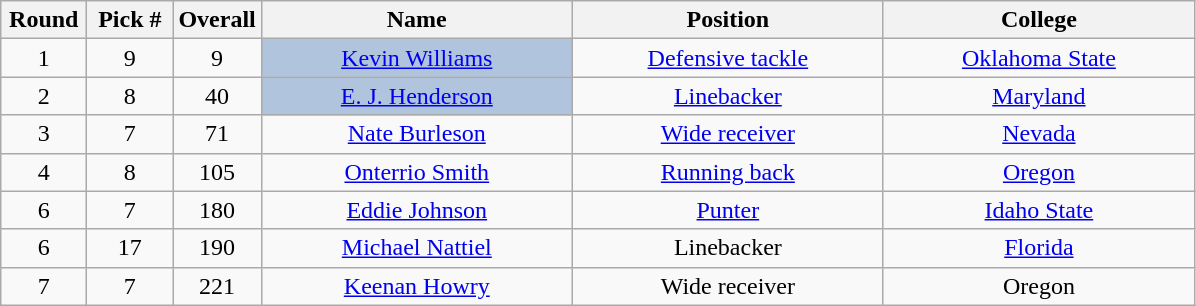<table class="wikitable sortable" style="text-align:center">
<tr>
<th width=50px>Round</th>
<th width=50px>Pick #</th>
<th width=50px>Overall</th>
<th width=200px>Name</th>
<th width=200px>Position</th>
<th width=200px>College</th>
</tr>
<tr>
<td>1</td>
<td>9</td>
<td>9</td>
<td bgcolor=lightsteelblue><a href='#'>Kevin Williams</a></td>
<td><a href='#'>Defensive tackle</a></td>
<td><a href='#'>Oklahoma State</a></td>
</tr>
<tr>
<td>2</td>
<td>8</td>
<td>40</td>
<td bgcolor=lightsteelblue><a href='#'>E. J. Henderson</a></td>
<td><a href='#'>Linebacker</a></td>
<td><a href='#'>Maryland</a></td>
</tr>
<tr>
<td>3</td>
<td>7</td>
<td>71</td>
<td><a href='#'>Nate Burleson</a></td>
<td><a href='#'>Wide receiver</a></td>
<td><a href='#'>Nevada</a></td>
</tr>
<tr>
<td>4</td>
<td>8</td>
<td>105</td>
<td><a href='#'>Onterrio Smith</a></td>
<td><a href='#'>Running back</a></td>
<td><a href='#'>Oregon</a></td>
</tr>
<tr>
<td>6</td>
<td>7</td>
<td>180</td>
<td><a href='#'>Eddie Johnson</a></td>
<td><a href='#'>Punter</a></td>
<td><a href='#'>Idaho State</a></td>
</tr>
<tr>
<td>6</td>
<td>17</td>
<td>190</td>
<td><a href='#'>Michael Nattiel</a></td>
<td>Linebacker</td>
<td><a href='#'>Florida</a></td>
</tr>
<tr>
<td>7</td>
<td>7</td>
<td>221</td>
<td><a href='#'>Keenan Howry</a></td>
<td>Wide receiver</td>
<td>Oregon</td>
</tr>
</table>
